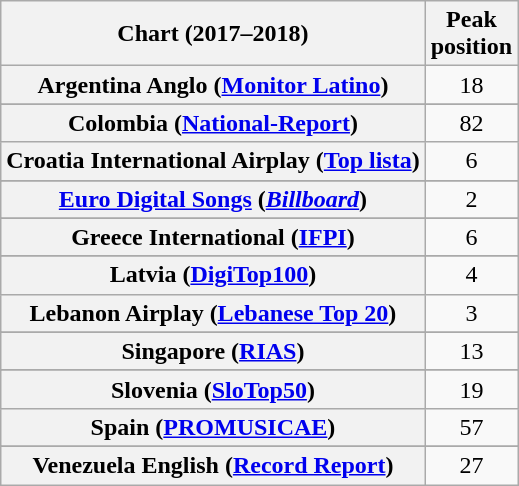<table class="wikitable sortable plainrowheaders" style="text-align:center">
<tr>
<th scope="col">Chart (2017–2018)</th>
<th scope="col">Peak<br> position</th>
</tr>
<tr>
<th scope="row">Argentina Anglo (<a href='#'>Monitor Latino</a>)</th>
<td>18</td>
</tr>
<tr>
</tr>
<tr>
</tr>
<tr>
</tr>
<tr>
</tr>
<tr>
</tr>
<tr>
</tr>
<tr>
</tr>
<tr>
<th scope="row">Colombia (<a href='#'>National-Report</a>)</th>
<td>82</td>
</tr>
<tr>
<th scope="row">Croatia International Airplay (<a href='#'>Top lista</a>)</th>
<td>6</td>
</tr>
<tr>
</tr>
<tr>
</tr>
<tr>
</tr>
<tr>
<th scope="row"><a href='#'>Euro Digital Songs</a> (<em><a href='#'>Billboard</a></em>)</th>
<td>2</td>
</tr>
<tr>
</tr>
<tr>
</tr>
<tr>
</tr>
<tr>
<th scope="row">Greece International (<a href='#'>IFPI</a>)</th>
<td>6</td>
</tr>
<tr>
</tr>
<tr>
</tr>
<tr>
</tr>
<tr>
</tr>
<tr>
<th scope="row">Latvia (<a href='#'>DigiTop100</a>)</th>
<td>4</td>
</tr>
<tr>
<th scope="row">Lebanon Airplay (<a href='#'>Lebanese Top 20</a>)</th>
<td>3</td>
</tr>
<tr>
</tr>
<tr>
</tr>
<tr>
</tr>
<tr>
</tr>
<tr>
</tr>
<tr>
</tr>
<tr>
</tr>
<tr>
</tr>
<tr>
<th scope="row">Singapore (<a href='#'>RIAS</a>)</th>
<td>13</td>
</tr>
<tr>
</tr>
<tr>
<th scope="row">Slovenia (<a href='#'>SloTop50</a>)</th>
<td>19</td>
</tr>
<tr>
<th scope="row">Spain (<a href='#'>PROMUSICAE</a>)</th>
<td>57</td>
</tr>
<tr>
</tr>
<tr>
</tr>
<tr>
</tr>
<tr>
</tr>
<tr>
</tr>
<tr>
</tr>
<tr>
</tr>
<tr>
<th scope="row">Venezuela English (<a href='#'>Record Report</a>)</th>
<td>27</td>
</tr>
</table>
